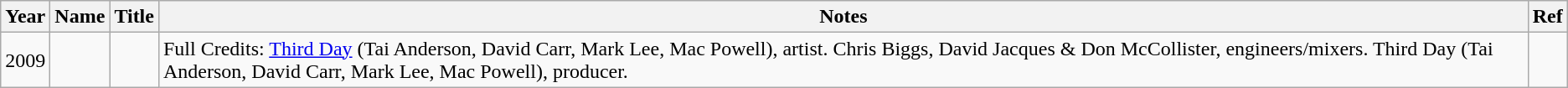<table class="wikitable">
<tr>
<th>Year</th>
<th>Name</th>
<th>Title</th>
<th>Notes</th>
<th>Ref</th>
</tr>
<tr>
<td>2009</td>
<td></td>
<td></td>
<td>Full Credits: <a href='#'>Third Day</a> (Tai Anderson, David Carr, Mark Lee, Mac Powell), artist. Chris Biggs, David Jacques & Don McCollister, engineers/mixers. Third Day (Tai Anderson, David Carr, Mark Lee, Mac Powell), producer.</td>
<td></td>
</tr>
</table>
